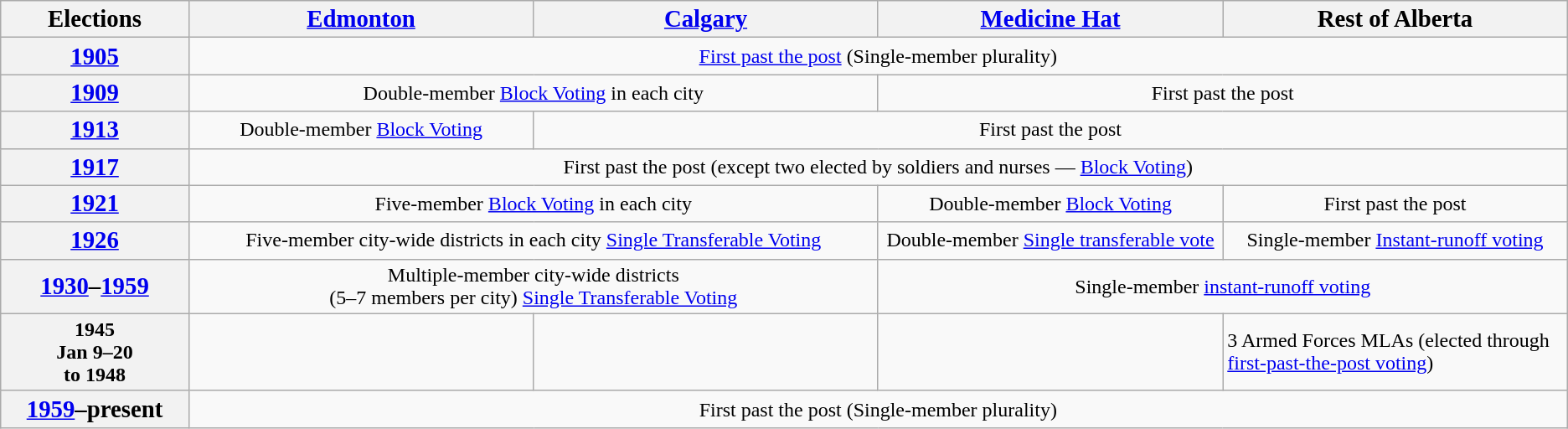<table class="wikitable sortable mw-collapsible">
<tr>
<th><strong><big>Elections</big></strong></th>
<th width="22%"><a href='#'><big>Edmonton</big></a></th>
<th width="22%"><a href='#'><big>Calgary</big></a></th>
<th width="22%"><a href='#'><big>Medicine Hat</big></a></th>
<th width="22%"><big>Rest of Alberta</big></th>
</tr>
<tr>
<th align="center"><a href='#'><big>1905</big></a></th>
<td colspan="4" align="center"><a href='#'>First past the post</a> (Single-member plurality)</td>
</tr>
<tr>
<th align="center"><a href='#'><big>1909</big></a></th>
<td colspan="2" align="center">Double-member <a href='#'>Block Voting</a> in each city</td>
<td colspan="2" align="center">First past the post</td>
</tr>
<tr>
<th align="center"><a href='#'><big>1913</big></a></th>
<td align="center">Double-member <a href='#'>Block Voting</a></td>
<td colspan="3" align="center">First past the post</td>
</tr>
<tr>
<th align="center"><a href='#'><big>1917</big></a></th>
<td colspan="4" align="center">First past the post (except two elected by soldiers and nurses — <a href='#'>Block Voting</a>)</td>
</tr>
<tr>
<th align="center"><a href='#'><big>1921</big></a></th>
<td colspan="2" align="center">Five-member <a href='#'>Block Voting</a> in each city</td>
<td align="center">Double-member <a href='#'>Block Voting</a></td>
<td align="center">First past the post</td>
</tr>
<tr>
<th align="center"><a href='#'><big>1926</big></a></th>
<td colspan="2" align="center">Five-member city-wide districts in each city   <a href='#'>Single Transferable Voting</a></td>
<td align="center">Double-member <a href='#'>Single transferable vote</a></td>
<td align="center">Single-member <a href='#'>Instant-runoff voting</a></td>
</tr>
<tr>
<th align="center"><big><a href='#'>1930</a>–<a href='#'>1959</a></big></th>
<td colspan="2" align="center">Multiple-member city-wide districts<br>(5–7 members per city) 
<a href='#'>Single Transferable Voting</a></td>
<td colspan="2" align="center">Single-member <a href='#'>instant-runoff voting</a></td>
</tr>
<tr>
<th>1945<br>Jan 9–20<br>to 1948</th>
<td></td>
<td></td>
<td></td>
<td>3 Armed Forces MLAs (elected through <a href='#'>first-past-the-post voting</a>)</td>
</tr>
<tr>
<th align="center"><big><a href='#'>1959</a>–present</big></th>
<td colspan="4" align="center">First past the post (Single-member plurality)</td>
</tr>
</table>
